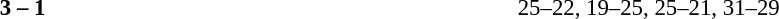<table width=100% cellspacing=1>
<tr>
<th width=20%></th>
<th width=12%></th>
<th width=20%></th>
<th width=33%></th>
<td></td>
</tr>
<tr style=font-size:95%>
<td align=right><strong></strong></td>
<td align=center><strong>3 – 1</strong></td>
<td></td>
<td>25–22, 19–25, 25–21, 31–29</td>
</tr>
</table>
